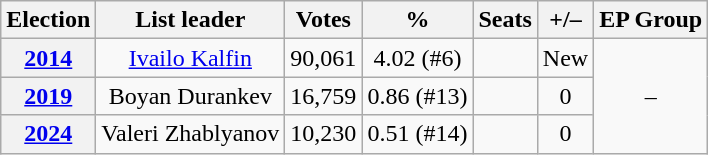<table class="wikitable" style="text-align:center">
<tr>
<th>Election</th>
<th>List leader</th>
<th>Votes</th>
<th>%</th>
<th>Seats</th>
<th>+/–</th>
<th>EP Group</th>
</tr>
<tr>
<th><a href='#'>2014</a></th>
<td><a href='#'>Ivailo Kalfin</a></td>
<td>90,061</td>
<td>4.02 (#6)</td>
<td></td>
<td>New</td>
<td rowspan=3>–</td>
</tr>
<tr>
<th><a href='#'>2019</a></th>
<td>Boyan Durankev</td>
<td>16,759</td>
<td>0.86 (#13)</td>
<td></td>
<td> 0</td>
</tr>
<tr>
<th><a href='#'>2024</a></th>
<td>Valeri Zhablyanov</td>
<td>10,230</td>
<td>0.51 (#14)</td>
<td></td>
<td> 0</td>
</tr>
</table>
